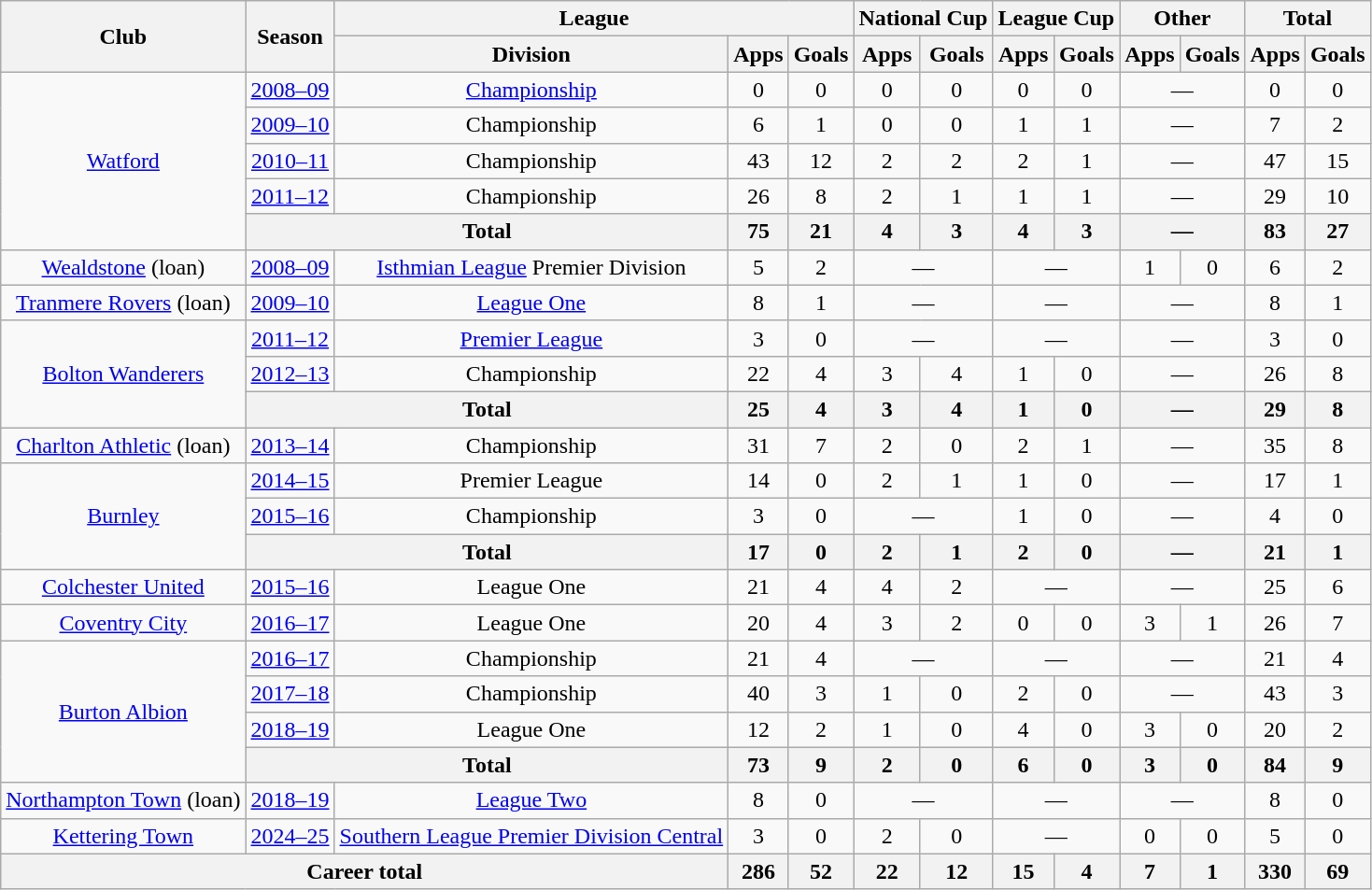<table class="wikitable" style="text-align: center;">
<tr>
<th rowspan=2>Club</th>
<th rowspan=2>Season</th>
<th colspan=3>League</th>
<th colspan=2>National Cup</th>
<th colspan=2>League Cup</th>
<th colspan=2>Other</th>
<th colspan=2>Total</th>
</tr>
<tr>
<th>Division</th>
<th>Apps</th>
<th>Goals</th>
<th>Apps</th>
<th>Goals</th>
<th>Apps</th>
<th>Goals</th>
<th>Apps</th>
<th>Goals</th>
<th>Apps</th>
<th>Goals</th>
</tr>
<tr>
<td rowspan=5><a href='#'>Watford</a></td>
<td><a href='#'>2008–09</a></td>
<td><a href='#'>Championship</a></td>
<td>0</td>
<td>0</td>
<td>0</td>
<td>0</td>
<td>0</td>
<td>0</td>
<td colspan=2>—</td>
<td>0</td>
<td>0</td>
</tr>
<tr>
<td><a href='#'>2009–10</a></td>
<td>Championship</td>
<td>6</td>
<td>1</td>
<td>0</td>
<td>0</td>
<td>1</td>
<td>1</td>
<td colspan=2>—</td>
<td>7</td>
<td>2</td>
</tr>
<tr>
<td><a href='#'>2010–11</a></td>
<td>Championship</td>
<td>43</td>
<td>12</td>
<td>2</td>
<td>2</td>
<td>2</td>
<td>1</td>
<td colspan=2>—</td>
<td>47</td>
<td>15</td>
</tr>
<tr>
<td><a href='#'>2011–12</a></td>
<td>Championship</td>
<td>26</td>
<td>8</td>
<td>2</td>
<td>1</td>
<td>1</td>
<td>1</td>
<td colspan=2>—</td>
<td>29</td>
<td>10</td>
</tr>
<tr>
<th colspan=2>Total</th>
<th>75</th>
<th>21</th>
<th>4</th>
<th>3</th>
<th>4</th>
<th>3</th>
<th colspan=2>—</th>
<th>83</th>
<th>27</th>
</tr>
<tr>
<td><a href='#'>Wealdstone</a> (loan)</td>
<td><a href='#'>2008–09</a></td>
<td><a href='#'>Isthmian League</a> Premier Division</td>
<td>5</td>
<td>2</td>
<td colspan=2>—</td>
<td colspan=2>—</td>
<td>1</td>
<td>0</td>
<td>6</td>
<td>2</td>
</tr>
<tr>
<td><a href='#'>Tranmere Rovers</a> (loan)</td>
<td><a href='#'>2009–10</a></td>
<td><a href='#'>League One</a></td>
<td>8</td>
<td>1</td>
<td colspan=2>—</td>
<td colspan=2>—</td>
<td colspan=2>—</td>
<td>8</td>
<td>1</td>
</tr>
<tr>
<td rowspan=3><a href='#'>Bolton Wanderers</a></td>
<td><a href='#'>2011–12</a></td>
<td><a href='#'>Premier League</a></td>
<td>3</td>
<td>0</td>
<td colspan=2>—</td>
<td colspan=2>—</td>
<td colspan=2>—</td>
<td>3</td>
<td>0</td>
</tr>
<tr>
<td><a href='#'>2012–13</a></td>
<td>Championship</td>
<td>22</td>
<td>4</td>
<td>3</td>
<td>4</td>
<td>1</td>
<td>0</td>
<td colspan=2>—</td>
<td>26</td>
<td>8</td>
</tr>
<tr>
<th colspan=2>Total</th>
<th>25</th>
<th>4</th>
<th>3</th>
<th>4</th>
<th>1</th>
<th>0</th>
<th colspan=2>—</th>
<th>29</th>
<th>8</th>
</tr>
<tr>
<td><a href='#'>Charlton Athletic</a> (loan)</td>
<td><a href='#'>2013–14</a></td>
<td>Championship</td>
<td>31</td>
<td>7</td>
<td>2</td>
<td>0</td>
<td>2</td>
<td>1</td>
<td colspan=2>—</td>
<td>35</td>
<td>8</td>
</tr>
<tr>
<td rowspan=3><a href='#'>Burnley</a></td>
<td><a href='#'>2014–15</a></td>
<td>Premier League</td>
<td>14</td>
<td>0</td>
<td>2</td>
<td>1</td>
<td>1</td>
<td>0</td>
<td colspan=2>—</td>
<td>17</td>
<td>1</td>
</tr>
<tr>
<td><a href='#'>2015–16</a></td>
<td>Championship</td>
<td>3</td>
<td>0</td>
<td colspan=2>—</td>
<td>1</td>
<td>0</td>
<td colspan=2>—</td>
<td>4</td>
<td>0</td>
</tr>
<tr>
<th colspan=2>Total</th>
<th>17</th>
<th>0</th>
<th>2</th>
<th>1</th>
<th>2</th>
<th>0</th>
<th colspan=2>—</th>
<th>21</th>
<th>1</th>
</tr>
<tr>
<td><a href='#'>Colchester United</a></td>
<td><a href='#'>2015–16</a></td>
<td>League One</td>
<td>21</td>
<td>4</td>
<td>4</td>
<td>2</td>
<td colspan=2>—</td>
<td colspan=2>—</td>
<td>25</td>
<td>6</td>
</tr>
<tr>
<td><a href='#'>Coventry City</a></td>
<td><a href='#'>2016–17</a></td>
<td>League One</td>
<td>20</td>
<td>4</td>
<td>3</td>
<td>2</td>
<td>0</td>
<td>0</td>
<td>3</td>
<td>1</td>
<td>26</td>
<td>7</td>
</tr>
<tr>
<td rowspan=4><a href='#'>Burton Albion</a></td>
<td><a href='#'>2016–17</a></td>
<td>Championship</td>
<td>21</td>
<td>4</td>
<td colspan=2>—</td>
<td colspan=2>—</td>
<td colspan=2>—</td>
<td>21</td>
<td>4</td>
</tr>
<tr>
<td><a href='#'>2017–18</a></td>
<td>Championship</td>
<td>40</td>
<td>3</td>
<td>1</td>
<td>0</td>
<td>2</td>
<td>0</td>
<td colspan=2>—</td>
<td>43</td>
<td>3</td>
</tr>
<tr>
<td><a href='#'>2018–19</a></td>
<td>League One</td>
<td>12</td>
<td>2</td>
<td>1</td>
<td>0</td>
<td>4</td>
<td>0</td>
<td>3</td>
<td>0</td>
<td>20</td>
<td>2</td>
</tr>
<tr>
<th colspan=2>Total</th>
<th>73</th>
<th>9</th>
<th>2</th>
<th>0</th>
<th>6</th>
<th>0</th>
<th>3</th>
<th>0</th>
<th>84</th>
<th>9</th>
</tr>
<tr>
<td><a href='#'>Northampton Town</a> (loan)</td>
<td><a href='#'>2018–19</a></td>
<td><a href='#'>League Two</a></td>
<td>8</td>
<td>0</td>
<td colspan=2>—</td>
<td colspan=2>—</td>
<td colspan=2>—</td>
<td>8</td>
<td>0</td>
</tr>
<tr>
<td><a href='#'>Kettering Town</a></td>
<td><a href='#'>2024–25</a></td>
<td><a href='#'>Southern League Premier Division Central</a></td>
<td>3</td>
<td>0</td>
<td>2</td>
<td>0</td>
<td colspan="2">—</td>
<td>0</td>
<td>0</td>
<td>5</td>
<td>0</td>
</tr>
<tr>
<th colspan=3>Career total</th>
<th>286</th>
<th>52</th>
<th>22</th>
<th>12</th>
<th>15</th>
<th>4</th>
<th>7</th>
<th>1</th>
<th>330</th>
<th>69</th>
</tr>
</table>
